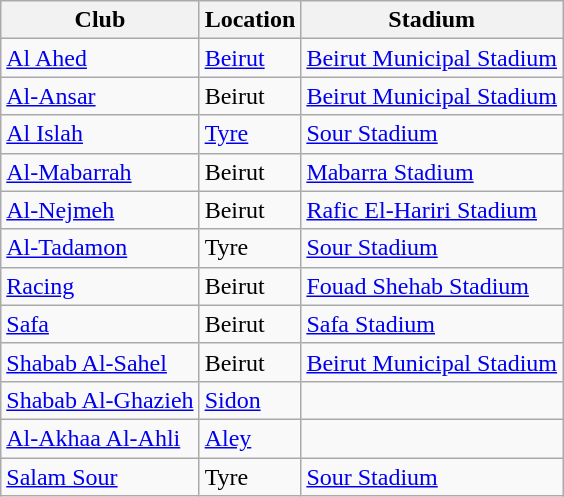<table class="wikitable sortable">
<tr>
<th>Club</th>
<th>Location</th>
<th>Stadium</th>
</tr>
<tr>
<td><a href='#'>Al Ahed</a></td>
<td><a href='#'>Beirut</a></td>
<td><a href='#'>Beirut Municipal Stadium</a></td>
</tr>
<tr>
<td><a href='#'>Al-Ansar</a></td>
<td>Beirut</td>
<td><a href='#'>Beirut Municipal Stadium</a></td>
</tr>
<tr>
<td><a href='#'>Al Islah</a></td>
<td><a href='#'>Tyre</a></td>
<td><a href='#'>Sour Stadium</a></td>
</tr>
<tr>
<td><a href='#'>Al-Mabarrah</a></td>
<td>Beirut</td>
<td><a href='#'>Mabarra Stadium</a></td>
</tr>
<tr>
<td><a href='#'>Al-Nejmeh</a></td>
<td>Beirut</td>
<td><a href='#'>Rafic El-Hariri Stadium</a></td>
</tr>
<tr>
<td><a href='#'>Al-Tadamon</a></td>
<td>Tyre</td>
<td><a href='#'>Sour Stadium</a></td>
</tr>
<tr>
<td><a href='#'>Racing</a></td>
<td>Beirut</td>
<td><a href='#'>Fouad Shehab Stadium</a></td>
</tr>
<tr>
<td><a href='#'>Safa</a></td>
<td>Beirut</td>
<td><a href='#'>Safa Stadium</a></td>
</tr>
<tr>
<td><a href='#'>Shabab Al-Sahel</a></td>
<td>Beirut</td>
<td><a href='#'>Beirut Municipal Stadium</a></td>
</tr>
<tr>
<td><a href='#'>Shabab Al-Ghazieh</a></td>
<td><a href='#'>Sidon</a></td>
<td></td>
</tr>
<tr>
<td><a href='#'>Al-Akhaa Al-Ahli</a></td>
<td><a href='#'>Aley</a></td>
<td></td>
</tr>
<tr>
<td><a href='#'>Salam Sour</a></td>
<td>Tyre</td>
<td><a href='#'>Sour Stadium</a></td>
</tr>
</table>
